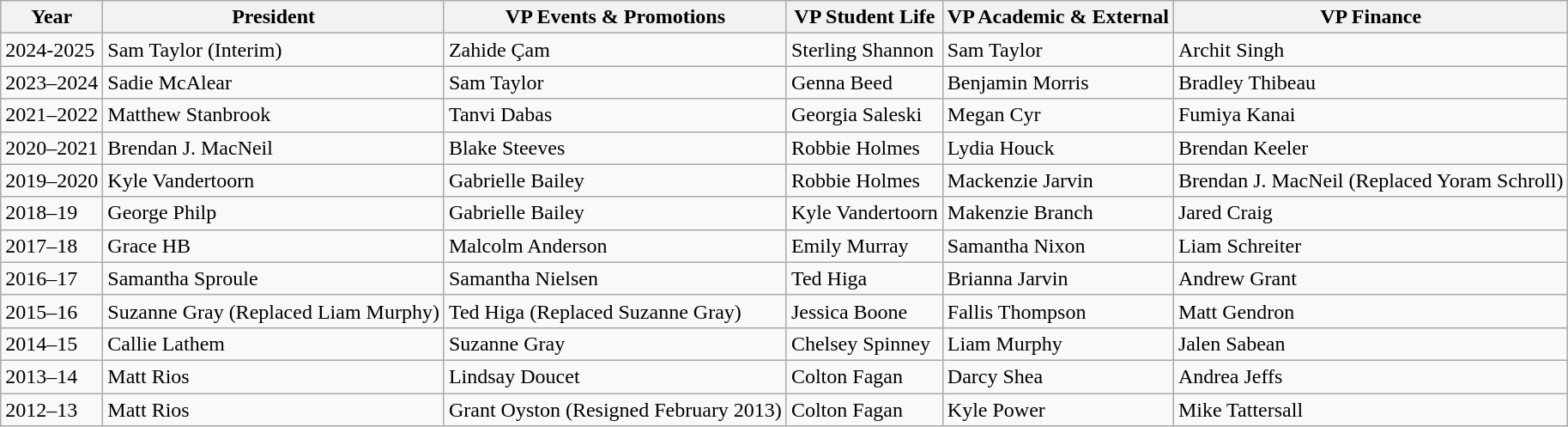<table class= "wikitable">
<tr>
<th>Year</th>
<th>President</th>
<th>VP Events & Promotions</th>
<th>VP Student Life</th>
<th>VP Academic & External</th>
<th>VP Finance</th>
</tr>
<tr>
<td>2024-2025</td>
<td>Sam Taylor (Interim)</td>
<td>Zahide Çam</td>
<td>Sterling Shannon</td>
<td>Sam Taylor</td>
<td>Archit Singh</td>
</tr>
<tr>
<td>2023–2024</td>
<td>Sadie McAlear</td>
<td>Sam Taylor</td>
<td>Genna Beed</td>
<td>Benjamin Morris</td>
<td>Bradley Thibeau</td>
</tr>
<tr>
<td>2021–2022</td>
<td>Matthew Stanbrook</td>
<td>Tanvi Dabas</td>
<td>Georgia Saleski</td>
<td>Megan Cyr</td>
<td>Fumiya Kanai</td>
</tr>
<tr>
<td>2020–2021</td>
<td>Brendan J. MacNeil</td>
<td>Blake Steeves</td>
<td>Robbie Holmes</td>
<td>Lydia Houck</td>
<td>Brendan Keeler</td>
</tr>
<tr>
<td>2019–2020</td>
<td>Kyle Vandertoorn</td>
<td>Gabrielle Bailey</td>
<td>Robbie Holmes</td>
<td>Mackenzie Jarvin</td>
<td>Brendan J. MacNeil (Replaced Yoram Schroll)</td>
</tr>
<tr>
<td>2018–19</td>
<td>George Philp</td>
<td>Gabrielle Bailey</td>
<td>Kyle Vandertoorn</td>
<td>Makenzie Branch</td>
<td>Jared Craig</td>
</tr>
<tr>
<td>2017–18</td>
<td>Grace HB</td>
<td>Malcolm Anderson</td>
<td>Emily Murray</td>
<td>Samantha Nixon</td>
<td>Liam Schreiter</td>
</tr>
<tr>
<td>2016–17</td>
<td>Samantha Sproule</td>
<td>Samantha Nielsen</td>
<td>Ted Higa</td>
<td>Brianna Jarvin</td>
<td>Andrew Grant</td>
</tr>
<tr>
<td>2015–16</td>
<td>Suzanne Gray (Replaced Liam Murphy)</td>
<td>Ted Higa (Replaced Suzanne Gray)</td>
<td>Jessica Boone</td>
<td>Fallis Thompson</td>
<td>Matt Gendron</td>
</tr>
<tr>
<td>2014–15</td>
<td>Callie Lathem</td>
<td>Suzanne Gray</td>
<td>Chelsey Spinney</td>
<td>Liam Murphy</td>
<td>Jalen Sabean</td>
</tr>
<tr>
<td>2013–14</td>
<td>Matt Rios</td>
<td>Lindsay Doucet</td>
<td>Colton Fagan</td>
<td>Darcy Shea</td>
<td>Andrea Jeffs</td>
</tr>
<tr>
<td>2012–13</td>
<td>Matt Rios</td>
<td>Grant Oyston (Resigned February 2013)</td>
<td>Colton Fagan</td>
<td>Kyle Power</td>
<td>Mike Tattersall</td>
</tr>
</table>
